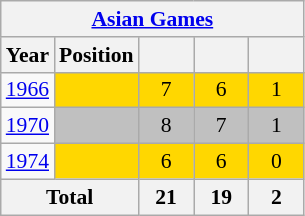<table class="wikitable" style="text-align: center;font-size:90%;">
<tr>
<th colspan=5><a href='#'>Asian Games</a></th>
</tr>
<tr>
<th>Year</th>
<th>Position</th>
<th width=30></th>
<th width=30></th>
<th width=30></th>
</tr>
<tr>
<td> <a href='#'>1966</a></td>
<td bgcolor=gold></td>
<td bgcolor=gold>7</td>
<td bgcolor=gold>6</td>
<td bgcolor=gold>1</td>
</tr>
<tr>
<td> <a href='#'>1970</a></td>
<td bgcolor=silver></td>
<td bgcolor=silver>8</td>
<td bgcolor=silver>7</td>
<td bgcolor=silver>1</td>
</tr>
<tr>
<td> <a href='#'>1974</a></td>
<td bgcolor=gold></td>
<td bgcolor=gold>6</td>
<td bgcolor=gold>6</td>
<td bgcolor=gold>0</td>
</tr>
<tr>
<th colspan=2>Total</th>
<th>21</th>
<th>19</th>
<th>2</th>
</tr>
</table>
